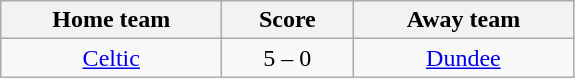<table class="wikitable" style="text-align: center">
<tr>
<th width=140>Home team</th>
<th width=80>Score</th>
<th width=140>Away team</th>
</tr>
<tr>
<td><a href='#'>Celtic</a></td>
<td>5 – 0</td>
<td><a href='#'>Dundee</a></td>
</tr>
</table>
